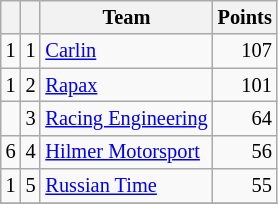<table class="wikitable" style="font-size: 85%;">
<tr>
<th></th>
<th></th>
<th>Team</th>
<th>Points</th>
</tr>
<tr>
<td align="left"> 1</td>
<td align="center">1</td>
<td> <a href='#'>Carlin</a></td>
<td align="right">107</td>
</tr>
<tr>
<td align="left"> 1</td>
<td align="center">2</td>
<td> <a href='#'>Rapax</a></td>
<td align="right">101</td>
</tr>
<tr>
<td align="left"></td>
<td align="center">3</td>
<td> <a href='#'>Racing Engineering</a></td>
<td align="right">64</td>
</tr>
<tr>
<td align="left"> 6</td>
<td align="center">4</td>
<td> <a href='#'>Hilmer Motorsport</a></td>
<td align="right">56</td>
</tr>
<tr>
<td align="left"> 1</td>
<td align="center">5</td>
<td> <a href='#'>Russian Time</a></td>
<td align="right">55</td>
</tr>
<tr>
</tr>
</table>
